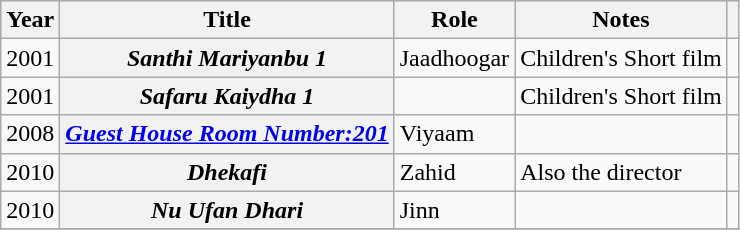<table class="wikitable sortable plainrowheaders">
<tr style="background:#ccc; text-align:center;">
<th scope="col">Year</th>
<th scope="col">Title</th>
<th scope="col">Role</th>
<th scope="col">Notes</th>
<th scope="col" class="unsortable"></th>
</tr>
<tr>
<td>2001</td>
<th scope="row"><em>Santhi Mariyanbu 1</em></th>
<td>Jaadhoogar</td>
<td>Children's Short film</td>
<td></td>
</tr>
<tr>
<td>2001</td>
<th scope="row"><em>Safaru Kaiydha 1</em></th>
<td></td>
<td>Children's Short film</td>
<td></td>
</tr>
<tr>
<td>2008</td>
<th scope="row"><em><a href='#'>Guest House Room Number:201</a></em></th>
<td>Viyaam</td>
<td></td>
<td style="text-align: center;"></td>
</tr>
<tr>
<td>2010</td>
<th scope="row"><em>Dhekafi</em></th>
<td>Zahid</td>
<td>Also the director</td>
<td></td>
</tr>
<tr>
<td>2010</td>
<th scope="row"><em>Nu Ufan Dhari</em></th>
<td>Jinn</td>
<td></td>
<td style="text-align: center;"></td>
</tr>
<tr>
</tr>
</table>
